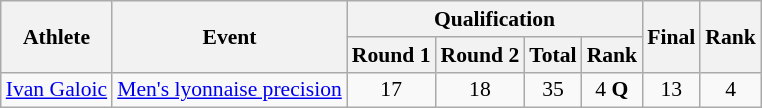<table class="wikitable" border="1" style="font-size:90%">
<tr>
<th rowspan="2">Athlete</th>
<th rowspan="2">Event</th>
<th colspan="4">Qualification</th>
<th rowspan="2">Final</th>
<th rowspan="2">Rank</th>
</tr>
<tr>
<th>Round 1</th>
<th>Round 2</th>
<th>Total</th>
<th>Rank</th>
</tr>
<tr align=center>
<td align-left><a href='#'>Ivan Galoic</a></td>
<td><a href='#'>Men's lyonnaise precision</a></td>
<td>17</td>
<td>18</td>
<td>35</td>
<td>4 <strong>Q</strong></td>
<td>13</td>
<td>4</td>
</tr>
</table>
